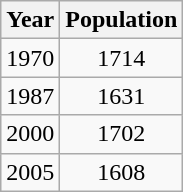<table class="wikitable">
<tr>
<th>Year</th>
<th>Population</th>
</tr>
<tr>
<td align="center">1970</td>
<td align="center">1714</td>
</tr>
<tr>
<td align="center">1987</td>
<td align="center">1631</td>
</tr>
<tr>
<td align="center">2000</td>
<td align="center">1702</td>
</tr>
<tr>
<td align="center">2005</td>
<td align="center">1608</td>
</tr>
</table>
